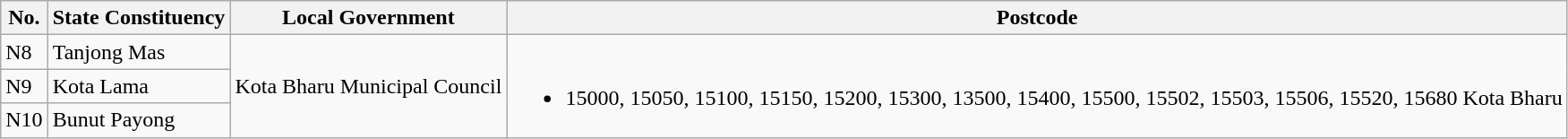<table class="wikitable">
<tr>
<th>No.</th>
<th>State Constituency</th>
<th>Local Government</th>
<th>Postcode</th>
</tr>
<tr>
<td>N8</td>
<td>Tanjong Mas</td>
<td rowspan="3">Kota Bharu Municipal Council</td>
<td rowspan="3"><br><ul><li>15000, 15050, 15100, 15150, 15200, 15300, 13500, 15400, 15500, 15502, 15503, 15506, 15520, 15680 Kota Bharu</li></ul></td>
</tr>
<tr>
<td>N9</td>
<td>Kota Lama</td>
</tr>
<tr>
<td>N10</td>
<td>Bunut Payong</td>
</tr>
</table>
